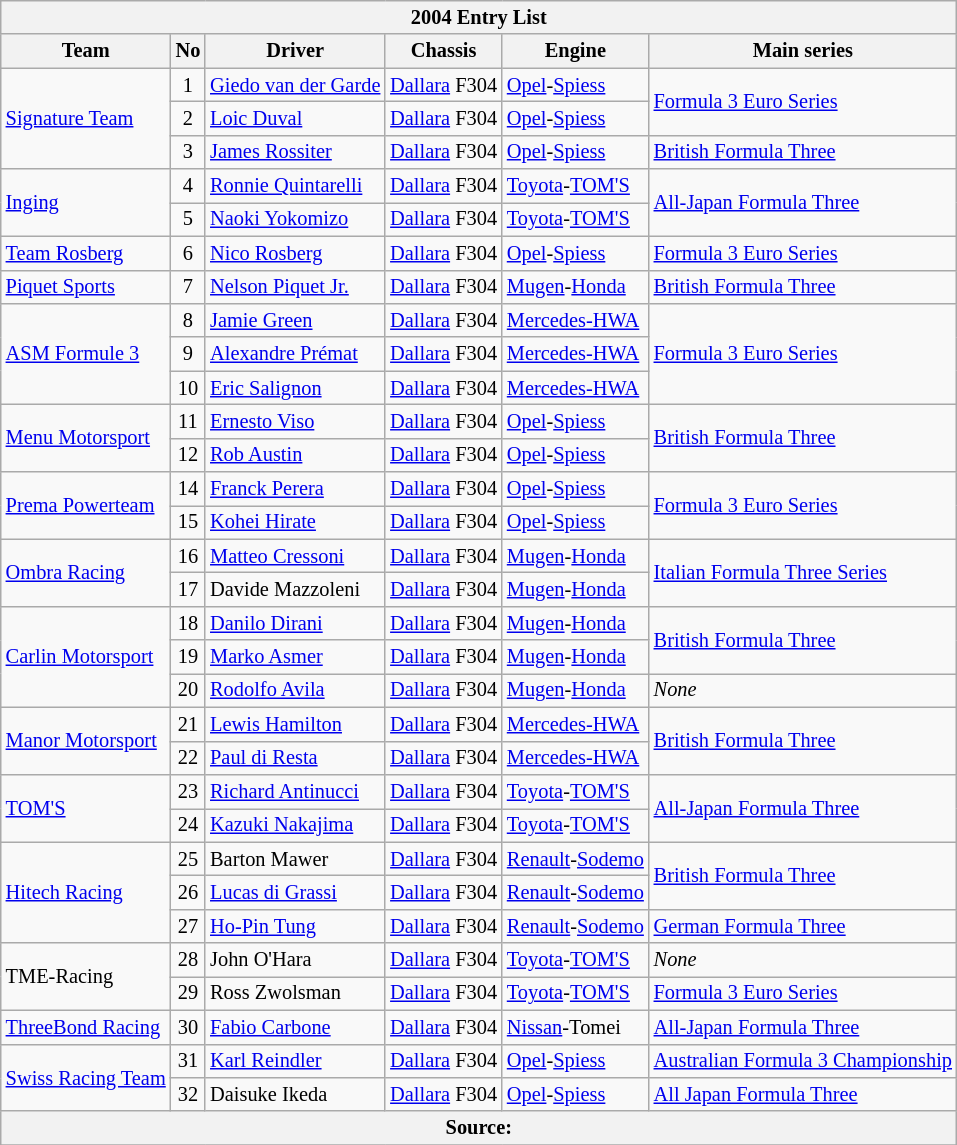<table class="wikitable" style="font-size: 85%;">
<tr>
<th colspan=7>2004 Entry List</th>
</tr>
<tr>
<th>Team</th>
<th>No</th>
<th>Driver</th>
<th>Chassis</th>
<th>Engine</th>
<th>Main series</th>
</tr>
<tr>
<td rowspan=3>  <a href='#'>Signature Team</a></td>
<td align="center">1</td>
<td> <a href='#'>Giedo van der Garde</a></td>
<td><a href='#'>Dallara</a> F304</td>
<td><a href='#'>Opel</a>-<a href='#'>Spiess</a></td>
<td rowspan=2><a href='#'>Formula 3 Euro Series</a></td>
</tr>
<tr>
<td align="center">2</td>
<td> <a href='#'>Loic Duval</a></td>
<td><a href='#'>Dallara</a> F304</td>
<td><a href='#'>Opel</a>-<a href='#'>Spiess</a></td>
</tr>
<tr>
<td align="center">3</td>
<td> <a href='#'>James Rossiter</a></td>
<td><a href='#'>Dallara</a> F304</td>
<td><a href='#'>Opel</a>-<a href='#'>Spiess</a></td>
<td><a href='#'>British Formula Three</a></td>
</tr>
<tr>
<td rowspan=2>  <a href='#'>Inging</a></td>
<td align="center">4</td>
<td> <a href='#'>Ronnie Quintarelli</a></td>
<td><a href='#'>Dallara</a> F304</td>
<td><a href='#'>Toyota</a>-<a href='#'>TOM'S</a></td>
<td rowspan=2><a href='#'>All-Japan Formula Three</a></td>
</tr>
<tr>
<td align="center">5</td>
<td> <a href='#'>Naoki Yokomizo</a></td>
<td><a href='#'>Dallara</a> F304</td>
<td><a href='#'>Toyota</a>-<a href='#'>TOM'S</a></td>
</tr>
<tr>
<td>  <a href='#'>Team Rosberg</a></td>
<td align="center">6</td>
<td> <a href='#'>Nico Rosberg</a></td>
<td><a href='#'>Dallara</a> F304</td>
<td><a href='#'>Opel</a>-<a href='#'>Spiess</a></td>
<td><a href='#'>Formula 3 Euro Series</a></td>
</tr>
<tr>
<td>  <a href='#'>Piquet Sports</a></td>
<td align="center">7</td>
<td> <a href='#'>Nelson Piquet Jr.</a></td>
<td><a href='#'>Dallara</a> F304</td>
<td><a href='#'>Mugen</a>-<a href='#'>Honda</a></td>
<td><a href='#'>British Formula Three</a></td>
</tr>
<tr>
<td rowspan=3>  <a href='#'>ASM Formule 3</a></td>
<td align="center">8</td>
<td> <a href='#'>Jamie Green</a></td>
<td><a href='#'>Dallara</a> F304</td>
<td><a href='#'>Mercedes-HWA</a></td>
<td rowspan=3><a href='#'>Formula 3 Euro Series</a></td>
</tr>
<tr>
<td align="center">9</td>
<td> <a href='#'>Alexandre Prémat</a></td>
<td><a href='#'>Dallara</a> F304</td>
<td><a href='#'>Mercedes-HWA</a></td>
</tr>
<tr>
<td align="center">10</td>
<td> <a href='#'>Eric Salignon</a></td>
<td><a href='#'>Dallara</a> F304</td>
<td><a href='#'>Mercedes-HWA</a></td>
</tr>
<tr>
<td rowspan=2>  <a href='#'>Menu Motorsport</a></td>
<td align="center">11</td>
<td> <a href='#'>Ernesto Viso</a></td>
<td><a href='#'>Dallara</a> F304</td>
<td><a href='#'>Opel</a>-<a href='#'>Spiess</a></td>
<td rowspan=2><a href='#'>British Formula Three</a></td>
</tr>
<tr>
<td align="center">12</td>
<td> <a href='#'>Rob Austin</a></td>
<td><a href='#'>Dallara</a> F304</td>
<td><a href='#'>Opel</a>-<a href='#'>Spiess</a></td>
</tr>
<tr>
<td rowspan=2>  <a href='#'>Prema Powerteam</a></td>
<td align="center">14</td>
<td> <a href='#'>Franck Perera</a></td>
<td><a href='#'>Dallara</a> F304</td>
<td><a href='#'>Opel</a>-<a href='#'>Spiess</a></td>
<td rowspan=2><a href='#'>Formula 3 Euro Series</a></td>
</tr>
<tr>
<td align="center">15</td>
<td> <a href='#'>Kohei Hirate</a></td>
<td><a href='#'>Dallara</a> F304</td>
<td><a href='#'>Opel</a>-<a href='#'>Spiess</a></td>
</tr>
<tr>
<td rowspan=2>  <a href='#'>Ombra Racing</a></td>
<td align="center">16</td>
<td> <a href='#'>Matteo Cressoni</a></td>
<td><a href='#'>Dallara</a> F304</td>
<td><a href='#'>Mugen</a>-<a href='#'>Honda</a></td>
<td rowspan=2><a href='#'>Italian Formula Three Series</a></td>
</tr>
<tr>
<td align="center">17</td>
<td> Davide Mazzoleni</td>
<td><a href='#'>Dallara</a> F304</td>
<td><a href='#'>Mugen</a>-<a href='#'>Honda</a></td>
</tr>
<tr>
<td rowspan=3>  <a href='#'>Carlin Motorsport</a></td>
<td align="center">18</td>
<td> <a href='#'>Danilo Dirani</a></td>
<td><a href='#'>Dallara</a> F304</td>
<td><a href='#'>Mugen</a>-<a href='#'>Honda</a></td>
<td rowspan=2><a href='#'>British Formula Three</a></td>
</tr>
<tr>
<td align="center">19</td>
<td> <a href='#'>Marko Asmer</a></td>
<td><a href='#'>Dallara</a> F304</td>
<td><a href='#'>Mugen</a>-<a href='#'>Honda</a></td>
</tr>
<tr>
<td align="center">20</td>
<td> <a href='#'>Rodolfo Avila</a></td>
<td><a href='#'>Dallara</a> F304</td>
<td><a href='#'>Mugen</a>-<a href='#'>Honda</a></td>
<td><em>None</em></td>
</tr>
<tr>
<td rowspan=2>  <a href='#'>Manor Motorsport</a></td>
<td align="center">21</td>
<td> <a href='#'>Lewis Hamilton</a></td>
<td><a href='#'>Dallara</a> F304</td>
<td><a href='#'>Mercedes-HWA</a></td>
<td rowspan=2><a href='#'>British Formula Three</a></td>
</tr>
<tr>
<td align="center">22</td>
<td> <a href='#'>Paul di Resta</a></td>
<td><a href='#'>Dallara</a> F304</td>
<td><a href='#'>Mercedes-HWA</a></td>
</tr>
<tr>
<td rowspan=2>  <a href='#'>TOM'S</a></td>
<td align="center">23</td>
<td> <a href='#'>Richard Antinucci</a></td>
<td><a href='#'>Dallara</a> F304</td>
<td><a href='#'>Toyota</a>-<a href='#'>TOM'S</a></td>
<td rowspan=2><a href='#'>All-Japan Formula Three</a></td>
</tr>
<tr>
<td align="center">24</td>
<td> <a href='#'>Kazuki Nakajima</a></td>
<td><a href='#'>Dallara</a> F304</td>
<td><a href='#'>Toyota</a>-<a href='#'>TOM'S</a></td>
</tr>
<tr>
<td rowspan=3>  <a href='#'>Hitech Racing</a></td>
<td align="center">25</td>
<td> Barton Mawer</td>
<td><a href='#'>Dallara</a> F304</td>
<td><a href='#'>Renault</a>-<a href='#'>Sodemo</a></td>
<td rowspan=2><a href='#'>British Formula Three</a></td>
</tr>
<tr>
<td align="center">26</td>
<td> <a href='#'>Lucas di Grassi</a></td>
<td><a href='#'>Dallara</a> F304</td>
<td><a href='#'>Renault</a>-<a href='#'>Sodemo</a></td>
</tr>
<tr>
<td align="center">27</td>
<td> <a href='#'>Ho-Pin Tung</a></td>
<td><a href='#'>Dallara</a> F304</td>
<td><a href='#'>Renault</a>-<a href='#'>Sodemo</a></td>
<td><a href='#'>German Formula Three</a></td>
</tr>
<tr>
<td rowspan=2> TME-Racing</td>
<td align="center">28</td>
<td> John O'Hara</td>
<td><a href='#'>Dallara</a> F304</td>
<td><a href='#'>Toyota</a>-<a href='#'>TOM'S</a></td>
<td><em>None</em></td>
</tr>
<tr>
<td align="center">29</td>
<td> Ross Zwolsman</td>
<td><a href='#'>Dallara</a> F304</td>
<td><a href='#'>Toyota</a>-<a href='#'>TOM'S</a></td>
<td><a href='#'>Formula 3 Euro Series</a></td>
</tr>
<tr>
<td>  <a href='#'>ThreeBond Racing</a></td>
<td align="center">30</td>
<td> <a href='#'>Fabio Carbone</a></td>
<td><a href='#'>Dallara</a> F304</td>
<td><a href='#'>Nissan</a>-Tomei</td>
<td><a href='#'>All-Japan Formula Three</a></td>
</tr>
<tr>
<td rowspan=2>  <a href='#'>Swiss Racing Team</a></td>
<td align="center">31</td>
<td> <a href='#'>Karl Reindler</a></td>
<td><a href='#'>Dallara</a> F304</td>
<td><a href='#'>Opel</a>-<a href='#'>Spiess</a></td>
<td><a href='#'>Australian Formula 3 Championship</a></td>
</tr>
<tr>
<td align="center">32</td>
<td> Daisuke Ikeda</td>
<td><a href='#'>Dallara</a> F304</td>
<td><a href='#'>Opel</a>-<a href='#'>Spiess</a></td>
<td><a href='#'>All Japan Formula Three</a></td>
</tr>
<tr>
<th colspan=6>Source: </th>
</tr>
<tr>
</tr>
</table>
